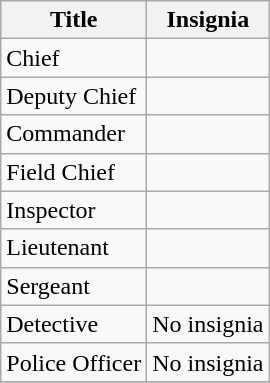<table class="wikitable">
<tr>
<th>Title</th>
<th>Insignia</th>
</tr>
<tr>
<td>Chief</td>
<td></td>
</tr>
<tr>
<td>Deputy Chief</td>
<td></td>
</tr>
<tr>
<td>Commander</td>
<td></td>
</tr>
<tr>
<td>Field Chief</td>
<td></td>
</tr>
<tr>
<td>Inspector</td>
<td></td>
</tr>
<tr>
<td>Lieutenant</td>
<td></td>
</tr>
<tr>
<td>Sergeant</td>
<td></td>
</tr>
<tr>
<td>Detective</td>
<td>No insignia</td>
</tr>
<tr>
<td>Police Officer</td>
<td>No insignia</td>
</tr>
<tr>
</tr>
</table>
